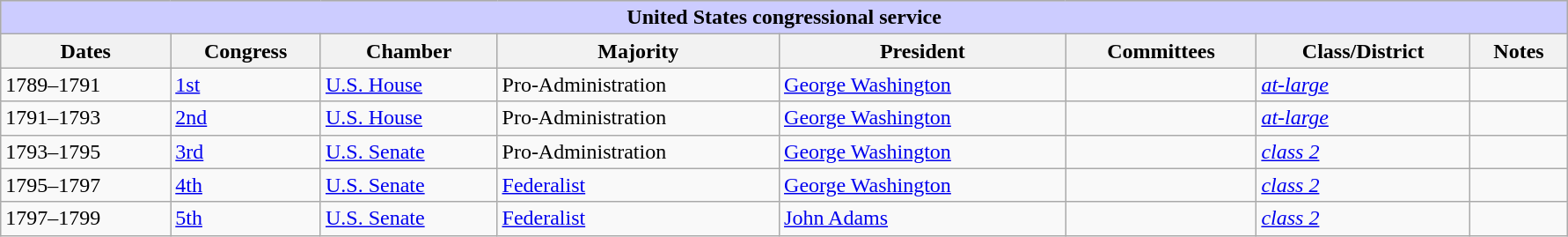<table class=wikitable style="width: 94%" style="text-align: center;" align="center">
<tr bgcolor=#cccccc>
<th colspan=8 style="background: #ccccff;">United States congressional service</th>
</tr>
<tr>
<th><strong>Dates</strong></th>
<th><strong>Congress</strong></th>
<th><strong>Chamber</strong></th>
<th><strong>Majority</strong></th>
<th><strong>President</strong></th>
<th><strong>Committees</strong></th>
<th><strong>Class/District</strong></th>
<th><strong>Notes</strong></th>
</tr>
<tr>
<td>1789–1791</td>
<td><a href='#'>1st</a></td>
<td><a href='#'>U.S. House</a></td>
<td>Pro-Administration</td>
<td><a href='#'>George Washington</a></td>
<td></td>
<td><a href='#'><em>at-large</em></a></td>
<td></td>
</tr>
<tr>
<td>1791–1793</td>
<td><a href='#'>2nd</a></td>
<td><a href='#'>U.S. House</a></td>
<td>Pro-Administration</td>
<td><a href='#'>George Washington</a></td>
<td></td>
<td><a href='#'><em>at-large</em></a></td>
<td></td>
</tr>
<tr>
<td>1793–1795</td>
<td><a href='#'>3rd</a></td>
<td><a href='#'>U.S. Senate</a></td>
<td>Pro-Administration</td>
<td><a href='#'>George Washington</a></td>
<td></td>
<td><a href='#'><em>class 2</em></a></td>
<td></td>
</tr>
<tr>
<td>1795–1797</td>
<td><a href='#'>4th</a></td>
<td><a href='#'>U.S. Senate</a></td>
<td><a href='#'>Federalist</a></td>
<td><a href='#'>George Washington</a></td>
<td></td>
<td><a href='#'><em>class 2</em></a></td>
<td></td>
</tr>
<tr>
<td>1797–1799</td>
<td><a href='#'>5th</a></td>
<td><a href='#'>U.S. Senate</a></td>
<td><a href='#'>Federalist</a></td>
<td><a href='#'>John Adams</a></td>
<td></td>
<td><a href='#'><em>class 2</em></a></td>
<td></td>
</tr>
</table>
